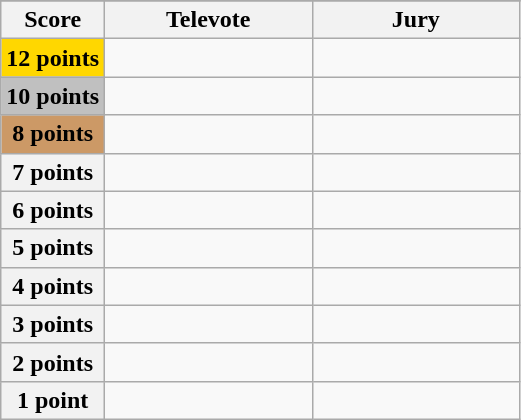<table class="wikitable">
<tr>
</tr>
<tr>
<th scope="col" width="20%">Score</th>
<th scope="col" width="40%">Televote</th>
<th scope="col" width="40%">Jury</th>
</tr>
<tr>
<th scope="row" style="background:gold">12 points</th>
<td></td>
<td></td>
</tr>
<tr>
<th scope="row" style="background:silver">10 points</th>
<td></td>
<td></td>
</tr>
<tr>
<th scope="row" style="background:#CC9966">8 points</th>
<td></td>
<td></td>
</tr>
<tr>
<th scope="row">7 points</th>
<td></td>
<td></td>
</tr>
<tr>
<th scope="row">6 points</th>
<td></td>
<td></td>
</tr>
<tr>
<th scope="row">5 points</th>
<td></td>
<td></td>
</tr>
<tr>
<th scope="row">4 points</th>
<td></td>
<td></td>
</tr>
<tr>
<th scope="row">3 points</th>
<td></td>
<td></td>
</tr>
<tr>
<th scope="row">2 points</th>
<td></td>
<td></td>
</tr>
<tr>
<th scope="row">1 point</th>
<td></td>
<td></td>
</tr>
</table>
